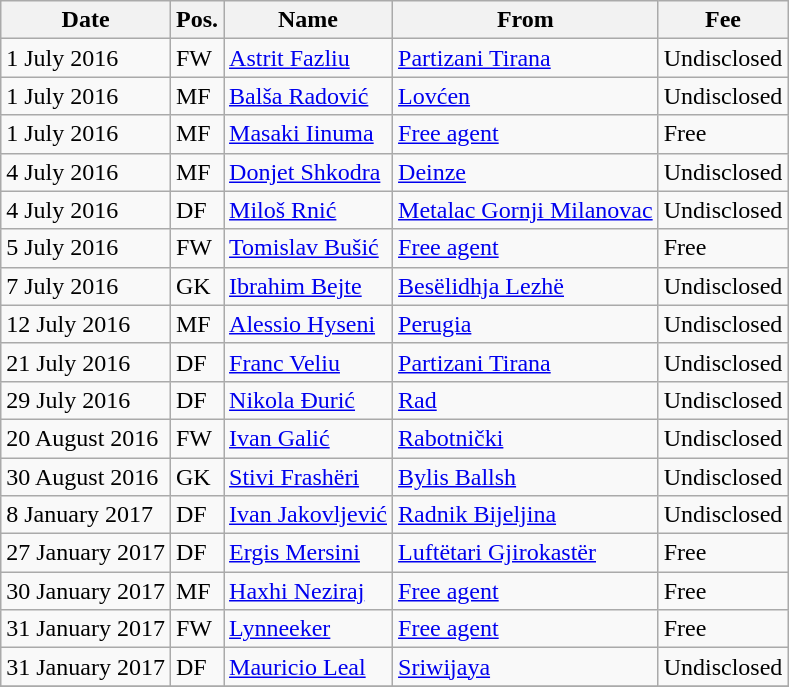<table class="wikitable">
<tr>
<th>Date</th>
<th>Pos.</th>
<th>Name</th>
<th>From</th>
<th>Fee</th>
</tr>
<tr>
<td>1 July 2016</td>
<td>FW</td>
<td> <a href='#'>Astrit Fazliu</a></td>
<td> <a href='#'>Partizani Tirana</a></td>
<td>Undisclosed </td>
</tr>
<tr>
<td>1 July 2016</td>
<td>MF</td>
<td> <a href='#'>Balša Radović</a></td>
<td> <a href='#'>Lovćen</a></td>
<td>Undisclosed </td>
</tr>
<tr>
<td>1 July 2016</td>
<td>MF</td>
<td> <a href='#'>Masaki Iinuma</a></td>
<td><a href='#'>Free agent</a></td>
<td>Free </td>
</tr>
<tr>
<td>4 July 2016</td>
<td>MF</td>
<td> <a href='#'>Donjet Shkodra</a></td>
<td> <a href='#'>Deinze</a></td>
<td>Undisclosed </td>
</tr>
<tr>
<td>4 July 2016</td>
<td>DF</td>
<td> <a href='#'>Miloš Rnić</a></td>
<td> <a href='#'>Metalac Gornji Milanovac</a></td>
<td>Undisclosed </td>
</tr>
<tr>
<td>5 July 2016</td>
<td>FW</td>
<td> <a href='#'>Tomislav Bušić</a></td>
<td><a href='#'>Free agent</a></td>
<td>Free </td>
</tr>
<tr>
<td>7 July 2016</td>
<td>GK</td>
<td> <a href='#'>Ibrahim Bejte</a></td>
<td> <a href='#'>Besëlidhja Lezhë</a></td>
<td>Undisclosed </td>
</tr>
<tr>
<td>12 July 2016</td>
<td>MF</td>
<td> <a href='#'>Alessio Hyseni</a></td>
<td> <a href='#'>Perugia</a></td>
<td>Undisclosed </td>
</tr>
<tr>
<td>21 July 2016</td>
<td>DF</td>
<td> <a href='#'>Franc Veliu</a></td>
<td> <a href='#'>Partizani Tirana</a></td>
<td>Undisclosed </td>
</tr>
<tr>
<td>29 July 2016</td>
<td>DF</td>
<td> <a href='#'>Nikola Đurić</a></td>
<td> <a href='#'>Rad</a></td>
<td>Undisclosed </td>
</tr>
<tr>
<td>20 August 2016</td>
<td>FW</td>
<td> <a href='#'>Ivan Galić</a></td>
<td> <a href='#'>Rabotnički</a></td>
<td>Undisclosed </td>
</tr>
<tr>
<td>30 August 2016</td>
<td>GK</td>
<td> <a href='#'>Stivi Frashëri</a></td>
<td> <a href='#'>Bylis Ballsh</a></td>
<td>Undisclosed </td>
</tr>
<tr>
<td>8 January 2017</td>
<td>DF</td>
<td> <a href='#'>Ivan Jakovljević</a></td>
<td> <a href='#'>Radnik Bijeljina</a></td>
<td>Undisclosed </td>
</tr>
<tr>
<td>27 January 2017</td>
<td>DF</td>
<td> <a href='#'>Ergis Mersini</a></td>
<td> <a href='#'>Luftëtari Gjirokastër</a></td>
<td>Free </td>
</tr>
<tr>
<td>30 January 2017</td>
<td>MF</td>
<td> <a href='#'>Haxhi Neziraj</a></td>
<td><a href='#'>Free agent</a></td>
<td>Free </td>
</tr>
<tr>
<td>31 January 2017</td>
<td>FW</td>
<td> <a href='#'>Lynneeker</a></td>
<td><a href='#'>Free agent</a></td>
<td>Free </td>
</tr>
<tr>
<td>31 January 2017</td>
<td>DF</td>
<td> <a href='#'>Mauricio Leal</a></td>
<td> <a href='#'>Sriwijaya</a></td>
<td>Undisclosed </td>
</tr>
<tr>
</tr>
</table>
